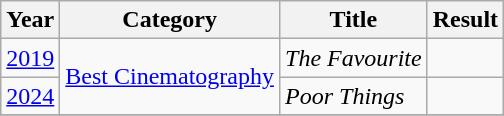<table class="wikitable">
<tr>
<th>Year</th>
<th>Category</th>
<th>Title</th>
<th>Result</th>
</tr>
<tr>
<td><a href='#'>2019</a></td>
<td rowspan="2"><a href='#'>Best Cinematography</a></td>
<td><em>The Favourite</em></td>
<td></td>
</tr>
<tr>
<td><a href='#'>2024</a></td>
<td><em>Poor Things</em></td>
<td></td>
</tr>
<tr>
</tr>
</table>
